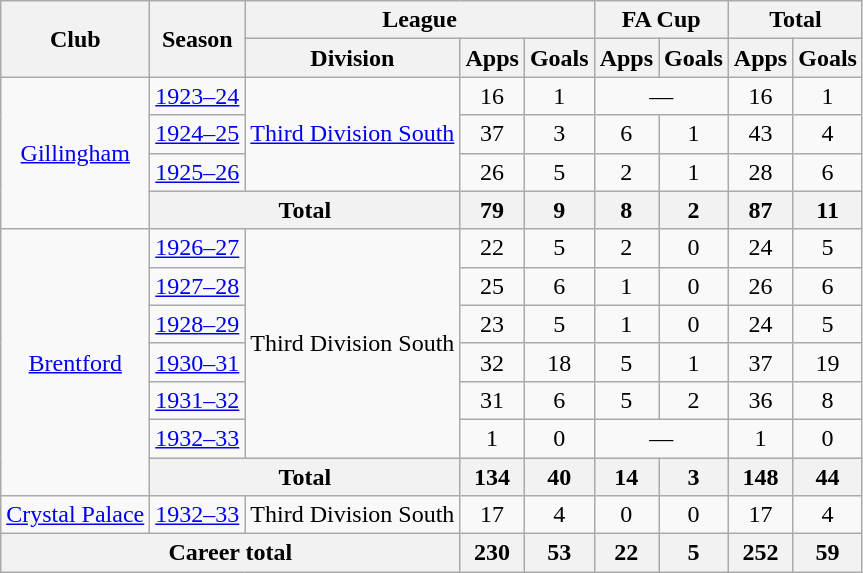<table class="wikitable" style="text-align: center;">
<tr>
<th rowspan="2">Club</th>
<th rowspan="2">Season</th>
<th colspan="3">League</th>
<th colspan="2">FA Cup</th>
<th colspan="2">Total</th>
</tr>
<tr>
<th>Division</th>
<th>Apps</th>
<th>Goals</th>
<th>Apps</th>
<th>Goals</th>
<th>Apps</th>
<th>Goals</th>
</tr>
<tr>
<td rowspan="4"><a href='#'>Gillingham</a></td>
<td><a href='#'>1923–24</a></td>
<td rowspan="3"><a href='#'>Third Division South</a></td>
<td>16</td>
<td>1</td>
<td colspan="2">—</td>
<td>16</td>
<td>1</td>
</tr>
<tr>
<td><a href='#'>1924–25</a></td>
<td>37</td>
<td>3</td>
<td>6</td>
<td>1</td>
<td>43</td>
<td>4</td>
</tr>
<tr>
<td><a href='#'>1925–26</a></td>
<td>26</td>
<td>5</td>
<td>2</td>
<td>1</td>
<td>28</td>
<td>6</td>
</tr>
<tr>
<th colspan="2">Total</th>
<th>79</th>
<th>9</th>
<th>8</th>
<th>2</th>
<th>87</th>
<th>11</th>
</tr>
<tr>
<td rowspan="7"><a href='#'>Brentford</a></td>
<td><a href='#'>1926–27</a></td>
<td rowspan="6">Third Division South</td>
<td>22</td>
<td>5</td>
<td>2</td>
<td>0</td>
<td>24</td>
<td>5</td>
</tr>
<tr>
<td><a href='#'>1927–28</a></td>
<td>25</td>
<td>6</td>
<td>1</td>
<td>0</td>
<td>26</td>
<td>6</td>
</tr>
<tr>
<td><a href='#'>1928–29</a></td>
<td>23</td>
<td>5</td>
<td>1</td>
<td>0</td>
<td>24</td>
<td>5</td>
</tr>
<tr>
<td><a href='#'>1930–31</a></td>
<td>32</td>
<td>18</td>
<td>5</td>
<td>1</td>
<td>37</td>
<td>19</td>
</tr>
<tr>
<td><a href='#'>1931–32</a></td>
<td>31</td>
<td>6</td>
<td>5</td>
<td>2</td>
<td>36</td>
<td>8</td>
</tr>
<tr>
<td><a href='#'>1932–33</a></td>
<td>1</td>
<td>0</td>
<td colspan="2">—</td>
<td>1</td>
<td>0</td>
</tr>
<tr>
<th colspan="2">Total</th>
<th>134</th>
<th>40</th>
<th>14</th>
<th>3</th>
<th>148</th>
<th>44</th>
</tr>
<tr>
<td><a href='#'>Crystal Palace</a></td>
<td><a href='#'>1932–33</a></td>
<td>Third Division South</td>
<td>17</td>
<td>4</td>
<td>0</td>
<td>0</td>
<td>17</td>
<td>4</td>
</tr>
<tr>
<th colspan="3">Career total</th>
<th>230</th>
<th>53</th>
<th>22</th>
<th>5</th>
<th>252</th>
<th>59</th>
</tr>
</table>
